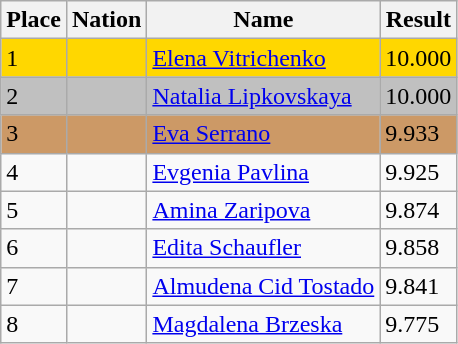<table class="wikitable">
<tr>
<th>Place</th>
<th>Nation</th>
<th>Name</th>
<th>Result</th>
</tr>
<tr bgcolor=gold>
<td>1</td>
<td></td>
<td><a href='#'>Elena Vitrichenko</a></td>
<td>10.000</td>
</tr>
<tr bgcolor=silver>
<td>2</td>
<td></td>
<td><a href='#'>Natalia Lipkovskaya</a></td>
<td>10.000</td>
</tr>
<tr bgcolor=cc9966>
<td>3</td>
<td></td>
<td><a href='#'>Eva Serrano</a></td>
<td>9.933</td>
</tr>
<tr>
<td>4</td>
<td></td>
<td><a href='#'>Evgenia Pavlina</a></td>
<td>9.925</td>
</tr>
<tr>
<td>5</td>
<td></td>
<td><a href='#'>Amina Zaripova</a></td>
<td>9.874</td>
</tr>
<tr>
<td>6</td>
<td></td>
<td><a href='#'>Edita Schaufler</a></td>
<td>9.858</td>
</tr>
<tr>
<td>7</td>
<td></td>
<td><a href='#'>Almudena Cid Tostado</a></td>
<td>9.841</td>
</tr>
<tr>
<td>8</td>
<td></td>
<td><a href='#'>Magdalena Brzeska</a></td>
<td>9.775</td>
</tr>
</table>
